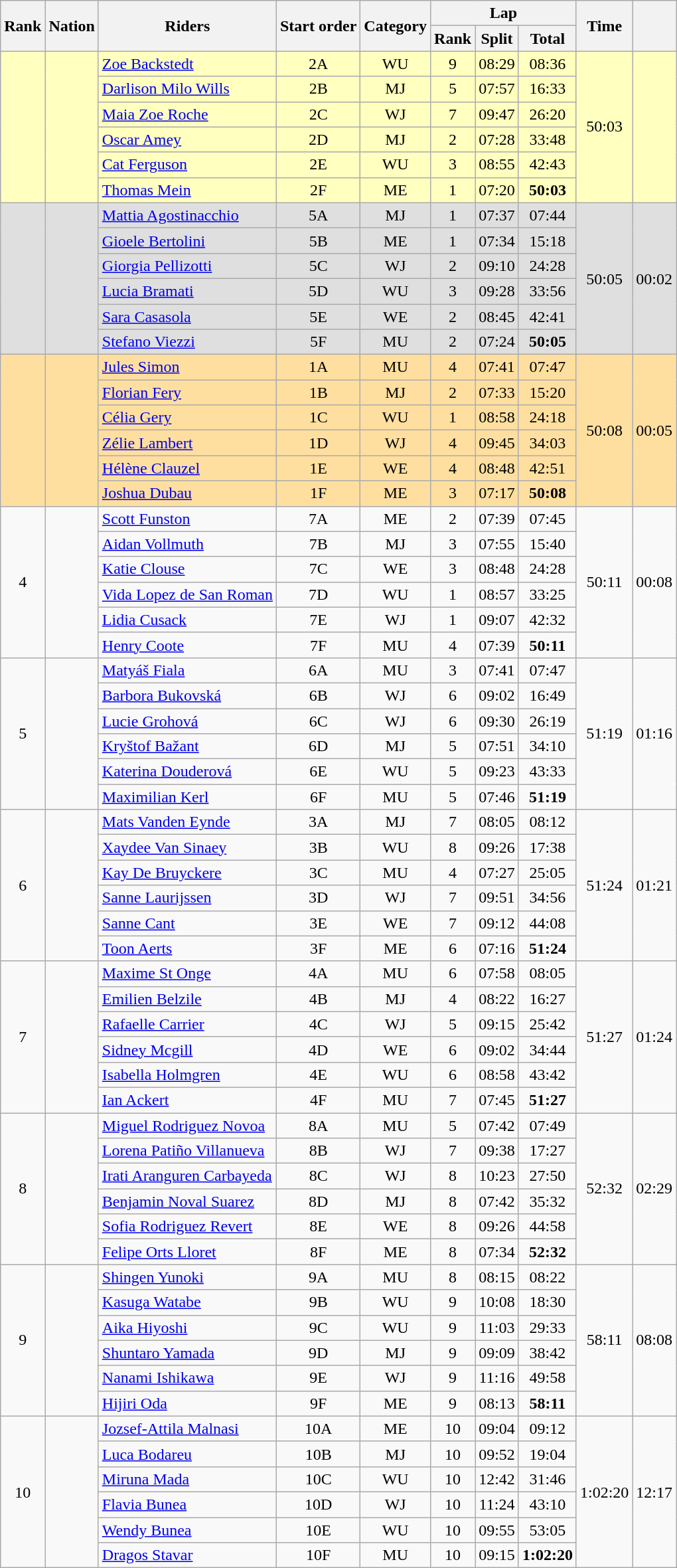<table class="wikitable sortable" style="text-align:center">
<tr>
<th rowspan="2">Rank</th>
<th rowspan="2">Nation</th>
<th rowspan="2">Riders</th>
<th rowspan="2">Start order</th>
<th rowspan="2">Category</th>
<th colspan="3">Lap</th>
<th rowspan="2">Time</th>
<th rowspan="2"></th>
</tr>
<tr>
<th>Rank</th>
<th>Split</th>
<th>Total</th>
</tr>
<tr style="background:#FFFFBF;">
<td rowspan="6"></td>
<td rowspan="6" align="left" valign="middle"></td>
<td align="left"><a href='#'>Zoe Backstedt</a></td>
<td>2A</td>
<td>WU</td>
<td>9</td>
<td>08:29</td>
<td>08:36</td>
<td rowspan="6">50:03</td>
<td rowspan="6"></td>
</tr>
<tr style="background:#FFFFBF;">
<td align="left"><a href='#'>Darlison Milo Wills</a></td>
<td>2B</td>
<td>MJ</td>
<td>5</td>
<td>07:57</td>
<td>16:33</td>
</tr>
<tr style="background:#FFFFBF;">
<td align="left"><a href='#'>Maia Zoe Roche</a></td>
<td>2C</td>
<td>WJ</td>
<td>7</td>
<td>09:47</td>
<td>26:20</td>
</tr>
<tr style="background:#FFFFBF;">
<td align="left"><a href='#'>Oscar Amey</a></td>
<td>2D</td>
<td>MJ</td>
<td>2</td>
<td>07:28</td>
<td>33:48</td>
</tr>
<tr style="background:#FFFFBF;">
<td align="left"><a href='#'>Cat Ferguson</a></td>
<td>2E</td>
<td>WU</td>
<td>3</td>
<td>08:55</td>
<td>42:43</td>
</tr>
<tr style="background:#FFFFBF;">
<td align="left"><a href='#'>Thomas Mein</a></td>
<td>2F</td>
<td>ME</td>
<td>1</td>
<td>07:20</td>
<td><strong>50:03</strong></td>
</tr>
<tr style="background:#DFDFDF;">
<td rowspan="6"></td>
<td rowspan="6" align="left" valign="middle"></td>
<td align="left"><a href='#'>Mattia Agostinacchio</a></td>
<td>5A</td>
<td>MJ</td>
<td>1</td>
<td>07:37</td>
<td>07:44</td>
<td rowspan="6">50:05</td>
<td rowspan="6">00:02</td>
</tr>
<tr style="background:#DFDFDF;">
<td align="left"><a href='#'>Gioele Bertolini</a></td>
<td>5B</td>
<td>ME</td>
<td>1</td>
<td>07:34</td>
<td>15:18</td>
</tr>
<tr style="background:#DFDFDF;">
<td align="left"><a href='#'>Giorgia Pellizotti</a></td>
<td>5C</td>
<td>WJ</td>
<td>2</td>
<td>09:10</td>
<td>24:28</td>
</tr>
<tr style="background:#DFDFDF;">
<td align="left"><a href='#'>Lucia Bramati</a></td>
<td>5D</td>
<td>WU</td>
<td>3</td>
<td>09:28</td>
<td>33:56</td>
</tr>
<tr style="background:#DFDFDF;">
<td align="left"><a href='#'>Sara Casasola</a></td>
<td>5E</td>
<td>WE</td>
<td>2</td>
<td>08:45</td>
<td>42:41</td>
</tr>
<tr style="background:#DFDFDF;">
<td align="left"><a href='#'>Stefano Viezzi</a></td>
<td>5F</td>
<td>MU</td>
<td>2</td>
<td>07:24</td>
<td><strong>50:05</strong></td>
</tr>
<tr style="background:#FFDF9F;">
<td rowspan="6"></td>
<td rowspan="6" align="left" valign="middle"></td>
<td align="left"><a href='#'>Jules Simon</a></td>
<td>1A</td>
<td>MU</td>
<td>4</td>
<td>07:41</td>
<td>07:47</td>
<td rowspan="6">50:08</td>
<td rowspan="6">00:05</td>
</tr>
<tr style="background:#FFDF9F;">
<td align="left"><a href='#'>Florian Fery</a></td>
<td>1B</td>
<td>MJ</td>
<td>2</td>
<td>07:33</td>
<td>15:20</td>
</tr>
<tr style="background:#FFDF9F;">
<td align="left"><a href='#'>Célia Gery</a></td>
<td>1C</td>
<td>WU</td>
<td>1</td>
<td>08:58</td>
<td>24:18</td>
</tr>
<tr style="background:#FFDF9F;">
<td align="left"><a href='#'>Zélie Lambert</a></td>
<td>1D</td>
<td>WJ</td>
<td>4</td>
<td>09:45</td>
<td>34:03</td>
</tr>
<tr style="background:#FFDF9F;">
<td align="left"><a href='#'>Hélène Clauzel</a></td>
<td>1E</td>
<td>WE</td>
<td>4</td>
<td>08:48</td>
<td>42:51</td>
</tr>
<tr style="background:#FFDF9F;">
<td align="left"><a href='#'>Joshua Dubau</a></td>
<td>1F</td>
<td>ME</td>
<td>3</td>
<td>07:17</td>
<td><strong>50:08</strong></td>
</tr>
<tr>
<td rowspan="6">4</td>
<td rowspan="6" align="left" valign="middle"></td>
<td align="left"><a href='#'>Scott Funston</a></td>
<td>7A</td>
<td>ME</td>
<td>2</td>
<td>07:39</td>
<td>07:45</td>
<td rowspan="6">50:11</td>
<td rowspan="6">00:08</td>
</tr>
<tr>
<td align="left"><a href='#'>Aidan Vollmuth</a></td>
<td>7B</td>
<td>MJ</td>
<td>3</td>
<td>07:55</td>
<td>15:40</td>
</tr>
<tr>
<td align="left"><a href='#'>Katie Clouse</a></td>
<td>7C</td>
<td>WE</td>
<td>3</td>
<td>08:48</td>
<td>24:28</td>
</tr>
<tr>
<td align="left"><a href='#'>Vida Lopez de San Roman</a></td>
<td>7D</td>
<td>WU</td>
<td>1</td>
<td>08:57</td>
<td>33:25</td>
</tr>
<tr>
<td align="left"><a href='#'>Lidia Cusack</a></td>
<td>7E</td>
<td>WJ</td>
<td>1</td>
<td>09:07</td>
<td>42:32</td>
</tr>
<tr>
<td align="left"><a href='#'>Henry Coote</a></td>
<td>7F</td>
<td>MU</td>
<td>4</td>
<td>07:39</td>
<td><strong>50:11</strong></td>
</tr>
<tr>
<td rowspan="6">5</td>
<td rowspan="6" align="left" valign="middle"></td>
<td align="left"><a href='#'>Matyáš Fiala</a></td>
<td>6A</td>
<td>MU</td>
<td>3</td>
<td>07:41</td>
<td>07:47</td>
<td rowspan="6">51:19</td>
<td rowspan="6">01:16</td>
</tr>
<tr>
<td align="left"><a href='#'>Barbora Bukovská</a></td>
<td>6B</td>
<td>WJ</td>
<td>6</td>
<td>09:02</td>
<td>16:49</td>
</tr>
<tr>
<td align="left"><a href='#'>Lucie Grohová</a></td>
<td>6C</td>
<td>WJ</td>
<td>6</td>
<td>09:30</td>
<td>26:19</td>
</tr>
<tr>
<td align="left"><a href='#'>Kryštof Bažant</a></td>
<td>6D</td>
<td>MJ</td>
<td>5</td>
<td>07:51</td>
<td>34:10</td>
</tr>
<tr>
<td align="left"><a href='#'>Katerina Douderová</a></td>
<td>6E</td>
<td>WU</td>
<td>5</td>
<td>09:23</td>
<td>43:33</td>
</tr>
<tr>
<td align="left"><a href='#'>Maximilian Kerl</a></td>
<td>6F</td>
<td>MU</td>
<td>5</td>
<td>07:46</td>
<td><strong>51:19</strong></td>
</tr>
<tr>
<td rowspan="6">6</td>
<td rowspan="6" align="left" valign="middle"></td>
<td align="left"><a href='#'>Mats Vanden Eynde</a></td>
<td>3A</td>
<td>MJ</td>
<td>7</td>
<td>08:05</td>
<td>08:12</td>
<td rowspan="6">51:24</td>
<td rowspan="6">01:21</td>
</tr>
<tr>
<td align="left"><a href='#'>Xaydee Van Sinaey</a></td>
<td>3B</td>
<td>WU</td>
<td>8</td>
<td>09:26</td>
<td>17:38</td>
</tr>
<tr>
<td align="left"><a href='#'>Kay De Bruyckere</a></td>
<td>3C</td>
<td>MU</td>
<td>4</td>
<td>07:27</td>
<td>25:05</td>
</tr>
<tr>
<td align="left"><a href='#'>Sanne Laurijssen</a></td>
<td>3D</td>
<td>WJ</td>
<td>7</td>
<td>09:51</td>
<td>34:56</td>
</tr>
<tr>
<td align="left"><a href='#'>Sanne Cant</a></td>
<td>3E</td>
<td>WE</td>
<td>7</td>
<td>09:12</td>
<td>44:08</td>
</tr>
<tr>
<td align="left"><a href='#'>Toon Aerts</a></td>
<td>3F</td>
<td>ME</td>
<td>6</td>
<td>07:16</td>
<td><strong>51:24</strong></td>
</tr>
<tr>
<td rowspan="6">7</td>
<td rowspan="6" align="left" valign="middle"></td>
<td align="left"><a href='#'>Maxime St Onge</a></td>
<td>4A</td>
<td>MU</td>
<td>6</td>
<td>07:58</td>
<td>08:05</td>
<td rowspan="6">51:27</td>
<td rowspan="6">01:24</td>
</tr>
<tr>
<td align="left"><a href='#'>Emilien Belzile</a></td>
<td>4B</td>
<td>MJ</td>
<td>4</td>
<td>08:22</td>
<td>16:27</td>
</tr>
<tr>
<td align="left"><a href='#'>Rafaelle Carrier</a></td>
<td>4C</td>
<td>WJ</td>
<td>5</td>
<td>09:15</td>
<td>25:42</td>
</tr>
<tr>
<td align="left"><a href='#'>Sidney Mcgill</a></td>
<td>4D</td>
<td>WE</td>
<td>6</td>
<td>09:02</td>
<td>34:44</td>
</tr>
<tr>
<td align="left"><a href='#'>Isabella Holmgren</a></td>
<td>4E</td>
<td>WU</td>
<td>6</td>
<td>08:58</td>
<td>43:42</td>
</tr>
<tr>
<td align="left"><a href='#'>Ian Ackert</a></td>
<td>4F</td>
<td>MU</td>
<td>7</td>
<td>07:45</td>
<td><strong>51:27</strong></td>
</tr>
<tr>
<td rowspan="6">8</td>
<td rowspan="6" align="left" valign="middle"></td>
<td align="left"><a href='#'>Miguel Rodriguez Novoa</a></td>
<td>8A</td>
<td>MU</td>
<td>5</td>
<td>07:42</td>
<td>07:49</td>
<td rowspan="6">52:32</td>
<td rowspan="6">02:29</td>
</tr>
<tr>
<td align="left"><a href='#'>Lorena Patiño Villanueva</a></td>
<td>8B</td>
<td>WJ</td>
<td>7</td>
<td>09:38</td>
<td>17:27</td>
</tr>
<tr>
<td align="left"><a href='#'>Irati Aranguren Carbayeda</a></td>
<td>8C</td>
<td>WJ</td>
<td>8</td>
<td>10:23</td>
<td>27:50</td>
</tr>
<tr>
<td align="left"><a href='#'>Benjamin Noval Suarez</a></td>
<td>8D</td>
<td>MJ</td>
<td>8</td>
<td>07:42</td>
<td>35:32</td>
</tr>
<tr>
<td align="left"><a href='#'>Sofia Rodriguez Revert</a></td>
<td>8E</td>
<td>WE</td>
<td>8</td>
<td>09:26</td>
<td>44:58</td>
</tr>
<tr>
<td align="left"><a href='#'>Felipe Orts Lloret</a></td>
<td>8F</td>
<td>ME</td>
<td>8</td>
<td>07:34</td>
<td><strong>52:32</strong></td>
</tr>
<tr>
<td rowspan="6">9</td>
<td rowspan="6" align="left" valign="middle"></td>
<td align="left"><a href='#'>Shingen Yunoki</a></td>
<td>9A</td>
<td>MU</td>
<td>8</td>
<td>08:15</td>
<td>08:22</td>
<td rowspan="6">58:11</td>
<td rowspan="6">08:08</td>
</tr>
<tr>
<td align="left"><a href='#'>Kasuga Watabe</a></td>
<td>9B</td>
<td>WU</td>
<td>9</td>
<td>10:08</td>
<td>18:30</td>
</tr>
<tr>
<td align="left"><a href='#'>Aika Hiyoshi</a></td>
<td>9C</td>
<td>WU</td>
<td>9</td>
<td>11:03</td>
<td>29:33</td>
</tr>
<tr>
<td align="left"><a href='#'>Shuntaro Yamada</a></td>
<td>9D</td>
<td>MJ</td>
<td>9</td>
<td>09:09</td>
<td>38:42</td>
</tr>
<tr>
<td align="left"><a href='#'>Nanami Ishikawa</a></td>
<td>9E</td>
<td>WJ</td>
<td>9</td>
<td>11:16</td>
<td>49:58</td>
</tr>
<tr>
<td align="left"><a href='#'>Hijiri Oda</a></td>
<td>9F</td>
<td>ME</td>
<td>9</td>
<td>08:13</td>
<td><strong>58:11</strong></td>
</tr>
<tr>
<td rowspan="6">10</td>
<td rowspan="6" align="left" valign="middle"></td>
<td align="left"><a href='#'>Jozsef-Attila Malnasi</a></td>
<td>10A</td>
<td>ME</td>
<td>10</td>
<td>09:04</td>
<td>09:12</td>
<td rowspan="6">1:02:20</td>
<td rowspan="6">12:17</td>
</tr>
<tr>
<td align="left"><a href='#'>Luca Bodareu</a></td>
<td>10B</td>
<td>MJ</td>
<td>10</td>
<td>09:52</td>
<td>19:04</td>
</tr>
<tr>
<td align="left"><a href='#'>Miruna Mada</a></td>
<td>10C</td>
<td>WU</td>
<td>10</td>
<td>12:42</td>
<td>31:46</td>
</tr>
<tr>
<td align="left"><a href='#'>Flavia Bunea</a></td>
<td>10D</td>
<td>WJ</td>
<td>10</td>
<td>11:24</td>
<td>43:10</td>
</tr>
<tr>
<td align="left"><a href='#'>Wendy Bunea</a></td>
<td>10E</td>
<td>WU</td>
<td>10</td>
<td>09:55</td>
<td>53:05</td>
</tr>
<tr>
<td align="left"><a href='#'>Dragos Stavar</a></td>
<td>10F</td>
<td>MU</td>
<td>10</td>
<td>09:15</td>
<td><strong>1:02:20</strong></td>
</tr>
</table>
